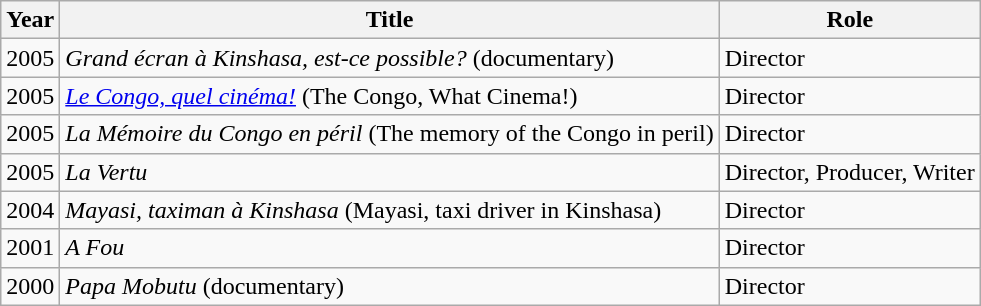<table class=wikitable>
<tr>
<th>Year</th>
<th>Title</th>
<th>Role</th>
</tr>
<tr>
<td>2005</td>
<td><em>Grand écran à Kinshasa, est-ce possible?</em> (documentary)</td>
<td>Director</td>
</tr>
<tr>
<td>2005</td>
<td><em><a href='#'>Le Congo, quel cinéma!</a></em> (The Congo, What Cinema!)</td>
<td>Director</td>
</tr>
<tr>
<td>2005</td>
<td><em>La Mémoire du Congo en péril</em> (The memory of the Congo in peril)</td>
<td>Director</td>
</tr>
<tr>
<td>2005</td>
<td><em>La Vertu</em></td>
<td>Director, Producer, Writer</td>
</tr>
<tr>
<td>2004</td>
<td><em>Mayasi, taximan à Kinshasa</em> (Mayasi, taxi driver in Kinshasa)</td>
<td>Director</td>
</tr>
<tr>
<td>2001</td>
<td><em>A Fou</em></td>
<td>Director</td>
</tr>
<tr>
<td>2000</td>
<td><em>Papa Mobutu</em> (documentary)</td>
<td>Director</td>
</tr>
</table>
